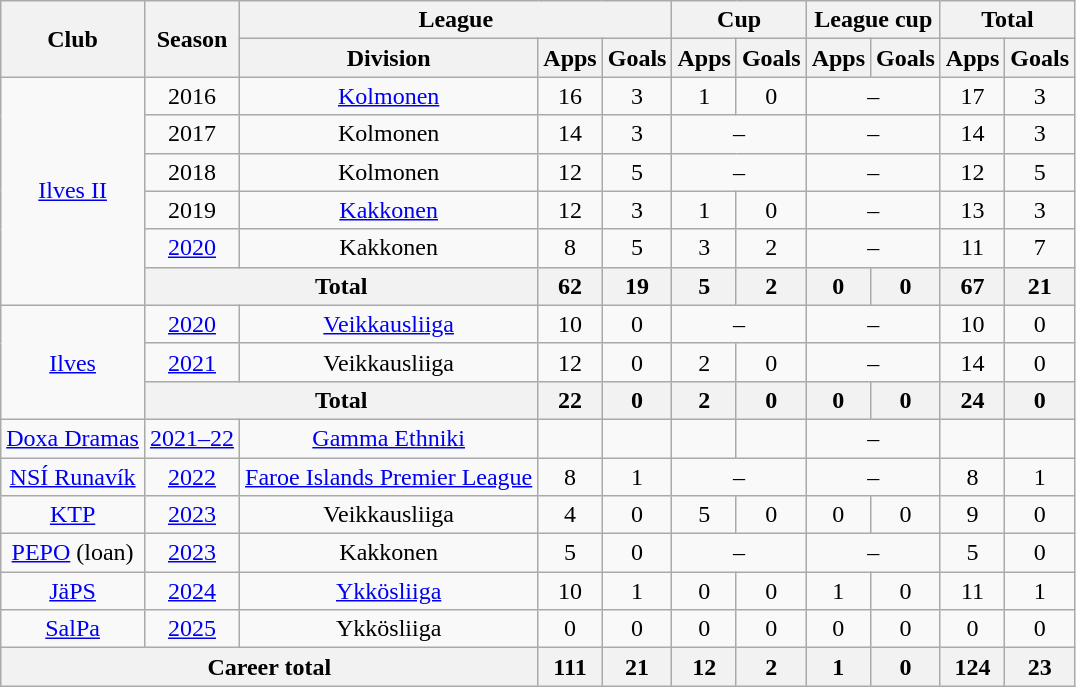<table class="wikitable" style="text-align:center">
<tr>
<th rowspan="2">Club</th>
<th rowspan="2">Season</th>
<th colspan="3">League</th>
<th colspan="2">Cup</th>
<th colspan="2">League cup</th>
<th colspan="2">Total</th>
</tr>
<tr>
<th>Division</th>
<th>Apps</th>
<th>Goals</th>
<th>Apps</th>
<th>Goals</th>
<th>Apps</th>
<th>Goals</th>
<th>Apps</th>
<th>Goals</th>
</tr>
<tr>
<td rowspan=6><a href='#'>Ilves II</a></td>
<td>2016</td>
<td><a href='#'>Kolmonen</a></td>
<td>16</td>
<td>3</td>
<td>1</td>
<td>0</td>
<td colspan=2>–</td>
<td>17</td>
<td>3</td>
</tr>
<tr>
<td>2017</td>
<td>Kolmonen</td>
<td>14</td>
<td>3</td>
<td colspan=2>–</td>
<td colspan=2>–</td>
<td>14</td>
<td>3</td>
</tr>
<tr>
<td>2018</td>
<td>Kolmonen</td>
<td>12</td>
<td>5</td>
<td colspan=2>–</td>
<td colspan=2>–</td>
<td>12</td>
<td>5</td>
</tr>
<tr>
<td>2019</td>
<td><a href='#'>Kakkonen</a></td>
<td>12</td>
<td>3</td>
<td>1</td>
<td>0</td>
<td colspan=2>–</td>
<td>13</td>
<td>3</td>
</tr>
<tr>
<td><a href='#'>2020</a></td>
<td>Kakkonen</td>
<td>8</td>
<td>5</td>
<td>3</td>
<td>2</td>
<td colspan=2>–</td>
<td>11</td>
<td>7</td>
</tr>
<tr>
<th colspan=2>Total</th>
<th>62</th>
<th>19</th>
<th>5</th>
<th>2</th>
<th>0</th>
<th>0</th>
<th>67</th>
<th>21</th>
</tr>
<tr>
<td rowspan=3><a href='#'>Ilves</a></td>
<td><a href='#'>2020</a></td>
<td><a href='#'>Veikkausliiga</a></td>
<td>10</td>
<td>0</td>
<td colspan=2>–</td>
<td colspan=2>–</td>
<td>10</td>
<td>0</td>
</tr>
<tr>
<td><a href='#'>2021</a></td>
<td>Veikkausliiga</td>
<td>12</td>
<td>0</td>
<td>2</td>
<td>0</td>
<td colspan=2>–</td>
<td>14</td>
<td>0</td>
</tr>
<tr>
<th colspan=2>Total</th>
<th>22</th>
<th>0</th>
<th>2</th>
<th>0</th>
<th>0</th>
<th>0</th>
<th>24</th>
<th>0</th>
</tr>
<tr>
<td><a href='#'>Doxa Dramas</a></td>
<td><a href='#'>2021–22</a></td>
<td><a href='#'>Gamma Ethniki</a></td>
<td></td>
<td></td>
<td></td>
<td></td>
<td colspan=2>–</td>
<td></td>
<td></td>
</tr>
<tr>
<td><a href='#'>NSÍ Runavík</a></td>
<td><a href='#'>2022</a></td>
<td><a href='#'>Faroe Islands Premier League</a></td>
<td>8</td>
<td>1</td>
<td colspan=2>–</td>
<td colspan=2>–</td>
<td>8</td>
<td>1</td>
</tr>
<tr>
<td><a href='#'>KTP</a></td>
<td><a href='#'>2023</a></td>
<td>Veikkausliiga</td>
<td>4</td>
<td>0</td>
<td>5</td>
<td>0</td>
<td>0</td>
<td>0</td>
<td>9</td>
<td>0</td>
</tr>
<tr>
<td><a href='#'>PEPO</a> (loan)</td>
<td><a href='#'>2023</a></td>
<td>Kakkonen</td>
<td>5</td>
<td>0</td>
<td colspan=2>–</td>
<td colspan=2>–</td>
<td>5</td>
<td>0</td>
</tr>
<tr>
<td><a href='#'>JäPS</a></td>
<td><a href='#'>2024</a></td>
<td><a href='#'>Ykkösliiga</a></td>
<td>10</td>
<td>1</td>
<td>0</td>
<td>0</td>
<td>1</td>
<td>0</td>
<td>11</td>
<td>1</td>
</tr>
<tr>
<td><a href='#'>SalPa</a></td>
<td><a href='#'>2025</a></td>
<td>Ykkösliiga</td>
<td>0</td>
<td>0</td>
<td>0</td>
<td>0</td>
<td>0</td>
<td>0</td>
<td>0</td>
<td>0</td>
</tr>
<tr>
<th colspan="3">Career total</th>
<th>111</th>
<th>21</th>
<th>12</th>
<th>2</th>
<th>1</th>
<th>0</th>
<th>124</th>
<th>23</th>
</tr>
</table>
